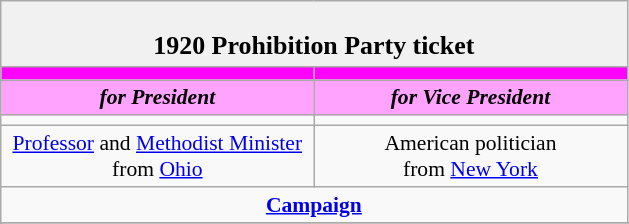<table class="wikitable" style="font-size:90%; text-align:center;">
<tr>
<td style="background:#f1f1f1;" colspan="30"><br><big><strong>1920 Prohibition Party ticket</strong></big></td>
</tr>
<tr>
<th style="width:3em; font-size:135%; background:#FF00FF; width:200px;"><a href='#'>
</a></th>
<th style="width:3em; font-size:135%; background:#FF00FF; width:200px;"><a href='#'>
</a></th>
</tr>
<tr style="color:#000; font-size:100%; background:#ffa3ff;">
<td style="width:3em; width:200px;"><strong><em>for President</em></strong></td>
<td style="width:3em; width:200px;"><strong><em>for Vice President</em></strong></td>
</tr>
<tr>
<td></td>
<td></td>
</tr>
<tr>
<td><a href='#'>Professor</a> and <a href='#'>Methodist Minister</a><br>from <a href='#'>Ohio</a></td>
<td>American politician<br>from <a href='#'>New York</a></td>
</tr>
<tr>
<td colspan=2><a href='#'><strong>Campaign</strong></a></td>
</tr>
<tr>
</tr>
<tr>
</tr>
</table>
